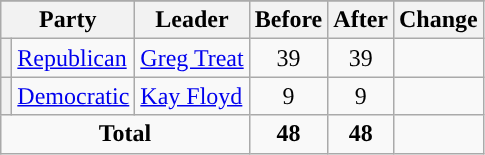<table class="wikitable" style="text-align:center;">
<tr>
</tr>
<tr>
<th colspan=2>Party</th>
<th>Leader</th>
<th>Before</th>
<th>After</th>
<th>Change</th>
</tr>
<tr>
<th style="background-color:"></th>
<td style="text-align:left;"><a href='#'>Republican</a></td>
<td style="text-align:left;"><a href='#'>Greg Treat</a></td>
<td>39</td>
<td>39</td>
<td></td>
</tr>
<tr>
<th style="background-color:"></th>
<td style="text-align:left;"><a href='#'>Democratic</a></td>
<td style="text-align:left;"><a href='#'>Kay Floyd</a></td>
<td>9</td>
<td>9</td>
<td></td>
</tr>
<tr>
<td colspan=3><strong>Total</strong></td>
<td><strong>48</strong></td>
<td><strong>48</strong></td>
<td></td>
</tr>
</table>
